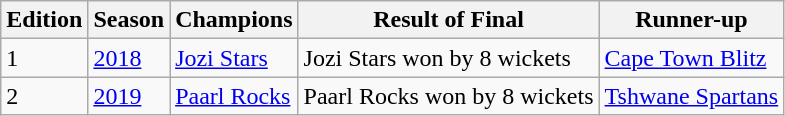<table class = "wikitable">
<tr>
<th>Edition</th>
<th>Season</th>
<th>Champions</th>
<th>Result of Final</th>
<th>Runner-up</th>
</tr>
<tr>
<td>1</td>
<td><a href='#'>2018</a></td>
<td><a href='#'>Jozi Stars</a> </td>
<td>Jozi Stars won by 8 wickets </td>
<td><a href='#'>Cape Town Blitz</a> </td>
</tr>
<tr>
<td>2</td>
<td><a href='#'>2019</a></td>
<td><a href='#'>Paarl Rocks</a> </td>
<td>Paarl Rocks won by 8 wickets </td>
<td><a href='#'>Tshwane Spartans</a> </td>
</tr>
</table>
